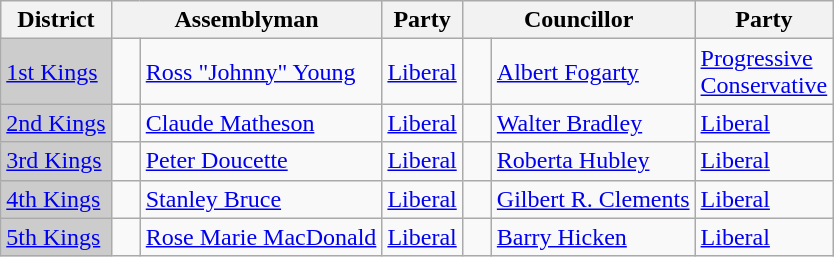<table class="wikitable">
<tr>
<th>District</th>
<th colspan="2">Assemblyman</th>
<th>Party</th>
<th colspan="2">Councillor</th>
<th>Party</th>
</tr>
<tr>
<td bgcolor="CCCCCC"><a href='#'>1st Kings</a></td>
<td>   </td>
<td><a href='#'>Ross "Johnny" Young</a></td>
<td><a href='#'>Liberal</a></td>
<td>   </td>
<td><a href='#'>Albert Fogarty</a></td>
<td><a href='#'>Progressive <br> Conservative</a></td>
</tr>
<tr>
<td bgcolor="CCCCCC"><a href='#'>2nd Kings</a></td>
<td>   </td>
<td><a href='#'>Claude Matheson</a></td>
<td><a href='#'>Liberal</a></td>
<td>   </td>
<td><a href='#'>Walter Bradley</a></td>
<td><a href='#'>Liberal</a></td>
</tr>
<tr>
<td bgcolor="CCCCCC"><a href='#'>3rd Kings</a></td>
<td>   </td>
<td><a href='#'>Peter Doucette</a></td>
<td><a href='#'>Liberal</a></td>
<td>   </td>
<td><a href='#'>Roberta Hubley</a></td>
<td><a href='#'>Liberal</a></td>
</tr>
<tr>
<td bgcolor="CCCCCC"><a href='#'>4th Kings</a></td>
<td>   </td>
<td><a href='#'>Stanley Bruce</a></td>
<td><a href='#'>Liberal</a></td>
<td>   </td>
<td><a href='#'>Gilbert R. Clements</a></td>
<td><a href='#'>Liberal</a></td>
</tr>
<tr>
<td bgcolor="CCCCCC"><a href='#'>5th Kings</a></td>
<td>   </td>
<td><a href='#'>Rose Marie MacDonald</a></td>
<td><a href='#'>Liberal</a></td>
<td>   </td>
<td><a href='#'>Barry Hicken</a></td>
<td><a href='#'>Liberal</a></td>
</tr>
</table>
